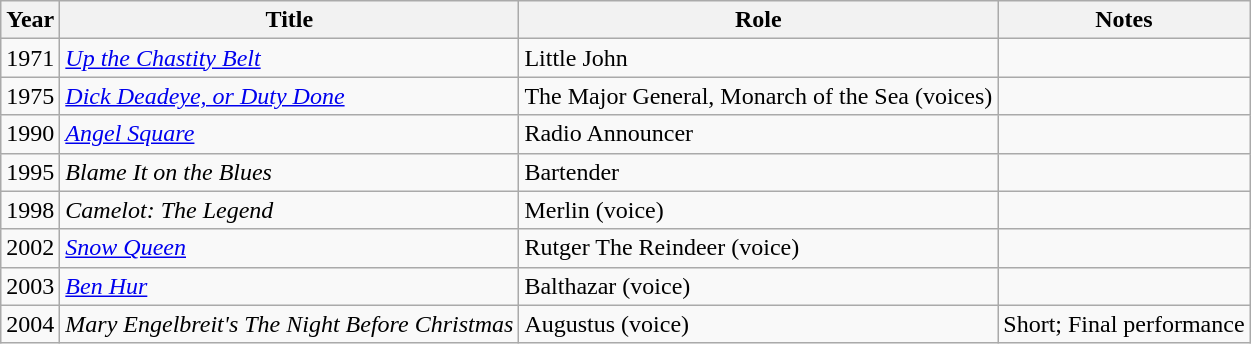<table class="wikitable unsortable">
<tr>
<th>Year</th>
<th>Title</th>
<th>Role</th>
<th class="unsortable">Notes</th>
</tr>
<tr>
<td>1971</td>
<td><em><a href='#'>Up the Chastity Belt</a></em></td>
<td>Little John</td>
<td></td>
</tr>
<tr>
<td>1975</td>
<td><em><a href='#'>Dick Deadeye, or Duty Done</a></em></td>
<td>The Major General, Monarch of the Sea (voices)</td>
<td></td>
</tr>
<tr>
<td>1990</td>
<td><em><a href='#'>Angel Square</a></em></td>
<td>Radio Announcer</td>
<td></td>
</tr>
<tr>
<td>1995</td>
<td><em>Blame It on the Blues</em></td>
<td>Bartender</td>
<td></td>
</tr>
<tr>
<td>1998</td>
<td><em>Camelot: The Legend</em></td>
<td>Merlin (voice)</td>
<td></td>
</tr>
<tr>
<td>2002</td>
<td><em><a href='#'>Snow Queen</a></em></td>
<td>Rutger The Reindeer (voice)</td>
<td></td>
</tr>
<tr>
<td>2003</td>
<td><em><a href='#'>Ben Hur</a></em></td>
<td>Balthazar (voice)</td>
<td></td>
</tr>
<tr>
<td>2004</td>
<td><em>Mary Engelbreit's The Night Before Christmas</em></td>
<td>Augustus (voice)</td>
<td>Short; Final performance</td>
</tr>
</table>
